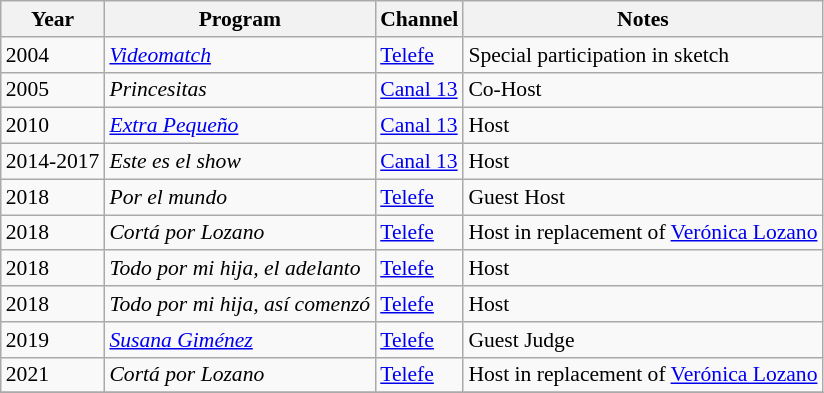<table class="wikitable" style="font-size: 90%;">
<tr>
<th>Year</th>
<th>Program</th>
<th>Channel</th>
<th>Notes</th>
</tr>
<tr>
<td>2004</td>
<td><em><a href='#'>Videomatch</a></em></td>
<td><a href='#'>Telefe</a></td>
<td>Special participation in sketch</td>
</tr>
<tr>
<td>2005</td>
<td><em>Princesitas</em></td>
<td><a href='#'>Canal 13</a></td>
<td>Co-Host</td>
</tr>
<tr>
<td>2010</td>
<td><em><a href='#'>Extra Pequeño</a></em></td>
<td><a href='#'>Canal 13</a></td>
<td>Host</td>
</tr>
<tr>
<td>2014-2017</td>
<td><em>Este es el show</em></td>
<td><a href='#'>Canal 13</a></td>
<td>Host</td>
</tr>
<tr>
<td>2018</td>
<td><em>Por el mundo</em></td>
<td><a href='#'>Telefe</a></td>
<td>Guest Host</td>
</tr>
<tr>
<td>2018</td>
<td><em>Cortá por Lozano</em></td>
<td><a href='#'>Telefe</a></td>
<td>Host in replacement of <a href='#'>Verónica Lozano</a></td>
</tr>
<tr>
<td>2018</td>
<td><em>Todo por mi hija, el adelanto</em></td>
<td><a href='#'>Telefe</a></td>
<td>Host</td>
</tr>
<tr>
<td>2018</td>
<td><em>Todo por mi hija, así comenzó</em></td>
<td><a href='#'>Telefe</a></td>
<td>Host</td>
</tr>
<tr>
<td>2019</td>
<td><em><a href='#'>Susana Giménez</a></em></td>
<td><a href='#'>Telefe</a></td>
<td>Guest Judge</td>
</tr>
<tr>
<td>2021</td>
<td><em>Cortá por Lozano</em></td>
<td><a href='#'>Telefe</a></td>
<td>Host in replacement of <a href='#'>Verónica Lozano</a></td>
</tr>
<tr>
</tr>
</table>
